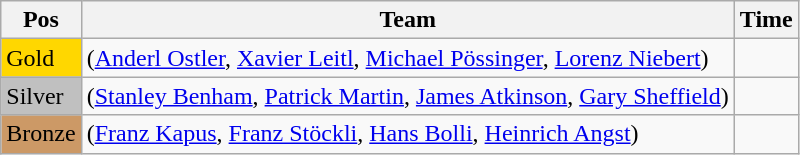<table class="wikitable">
<tr>
<th>Pos</th>
<th>Team</th>
<th>Time</th>
</tr>
<tr>
<td style="background:gold">Gold</td>
<td> (<a href='#'>Anderl Ostler</a>, <a href='#'>Xavier Leitl</a>, <a href='#'>Michael Pössinger</a>, <a href='#'>Lorenz Niebert</a>)</td>
<td></td>
</tr>
<tr>
<td style="background:silver">Silver</td>
<td> (<a href='#'>Stanley Benham</a>, <a href='#'>Patrick Martin</a>, <a href='#'>James Atkinson</a>, <a href='#'>Gary Sheffield</a>)</td>
<td></td>
</tr>
<tr>
<td style="background:#cc9966">Bronze</td>
<td> (<a href='#'>Franz Kapus</a>, <a href='#'>Franz Stöckli</a>, <a href='#'>Hans Bolli</a>, <a href='#'>Heinrich Angst</a>)</td>
<td></td>
</tr>
</table>
